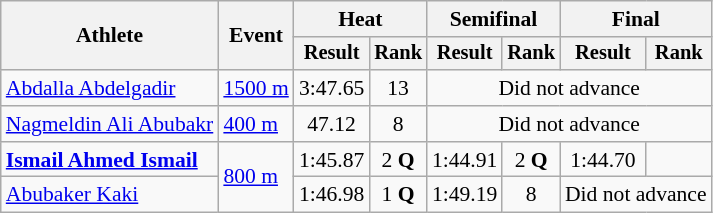<table class="wikitable" style="font-size:90%">
<tr>
<th rowspan="2">Athlete</th>
<th rowspan="2">Event</th>
<th colspan="2">Heat</th>
<th colspan="2">Semifinal</th>
<th colspan="2">Final</th>
</tr>
<tr style="font-size:95%">
<th>Result</th>
<th>Rank</th>
<th>Result</th>
<th>Rank</th>
<th>Result</th>
<th>Rank</th>
</tr>
<tr align=center>
<td align=left><a href='#'>Abdalla Abdelgadir</a></td>
<td align=left><a href='#'>1500 m</a></td>
<td>3:47.65</td>
<td>13</td>
<td colspan=4>Did not advance</td>
</tr>
<tr align=center>
<td align=left><a href='#'>Nagmeldin Ali Abubakr</a></td>
<td align=left><a href='#'>400 m</a></td>
<td>47.12</td>
<td>8</td>
<td colspan=4>Did not advance</td>
</tr>
<tr align=center>
<td align=left><strong><a href='#'>Ismail Ahmed Ismail</a></strong></td>
<td align=left rowspan=2><a href='#'>800 m</a></td>
<td>1:45.87</td>
<td>2 <strong>Q</strong></td>
<td>1:44.91</td>
<td>2 <strong>Q</strong></td>
<td>1:44.70</td>
<td></td>
</tr>
<tr align=center>
<td align=left><a href='#'>Abubaker Kaki</a></td>
<td>1:46.98</td>
<td>1 <strong>Q</strong></td>
<td>1:49.19</td>
<td>8</td>
<td colspan=2>Did not advance</td>
</tr>
</table>
